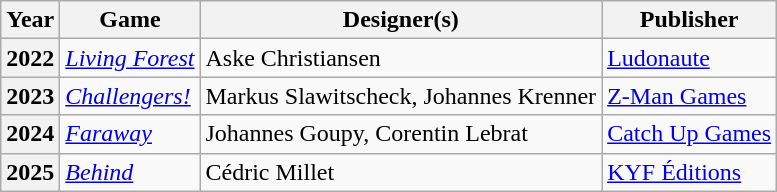<table class="wikitable alternance">
<tr>
<th scope="col">Year</th>
<th scope="col">Game</th>
<th scope="col">Designer(s)</th>
<th scope="col">Publisher</th>
</tr>
<tr>
<th scope="row">2022</th>
<td><em><a href='#'>Living Forest</a></em></td>
<td>Aske Christiansen</td>
<td><a href='#'>Ludonaute</a></td>
</tr>
<tr>
<th>2023</th>
<td><em><a href='#'>Challengers!</a></em></td>
<td>Markus Slawitscheck, Johannes Krenner</td>
<td><a href='#'>Z-Man Games</a></td>
</tr>
<tr>
<th>2024</th>
<td><em><a href='#'>Faraway</a></em></td>
<td>Johannes Goupy, Corentin Lebrat</td>
<td><a href='#'>Catch Up Games</a></td>
</tr>
<tr>
<th>2025</th>
<td><em><a href='#'>Behind</a></em></td>
<td>Cédric Millet</td>
<td><a href='#'>KYF Éditions</a></td>
</tr>
</table>
